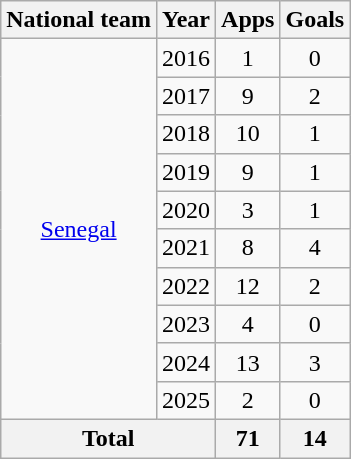<table class="wikitable" style="text-align:center">
<tr>
<th>National team</th>
<th>Year</th>
<th>Apps</th>
<th>Goals</th>
</tr>
<tr>
<td rowspan="10"><a href='#'>Senegal</a></td>
<td>2016</td>
<td>1</td>
<td>0</td>
</tr>
<tr>
<td>2017</td>
<td>9</td>
<td>2</td>
</tr>
<tr>
<td>2018</td>
<td>10</td>
<td>1</td>
</tr>
<tr>
<td>2019</td>
<td>9</td>
<td>1</td>
</tr>
<tr>
<td>2020</td>
<td>3</td>
<td>1</td>
</tr>
<tr>
<td>2021</td>
<td>8</td>
<td>4</td>
</tr>
<tr>
<td>2022</td>
<td>12</td>
<td>2</td>
</tr>
<tr>
<td>2023</td>
<td>4</td>
<td>0</td>
</tr>
<tr>
<td>2024</td>
<td>13</td>
<td>3</td>
</tr>
<tr>
<td>2025</td>
<td>2</td>
<td>0</td>
</tr>
<tr>
<th colspan="2">Total</th>
<th>71</th>
<th>14</th>
</tr>
</table>
